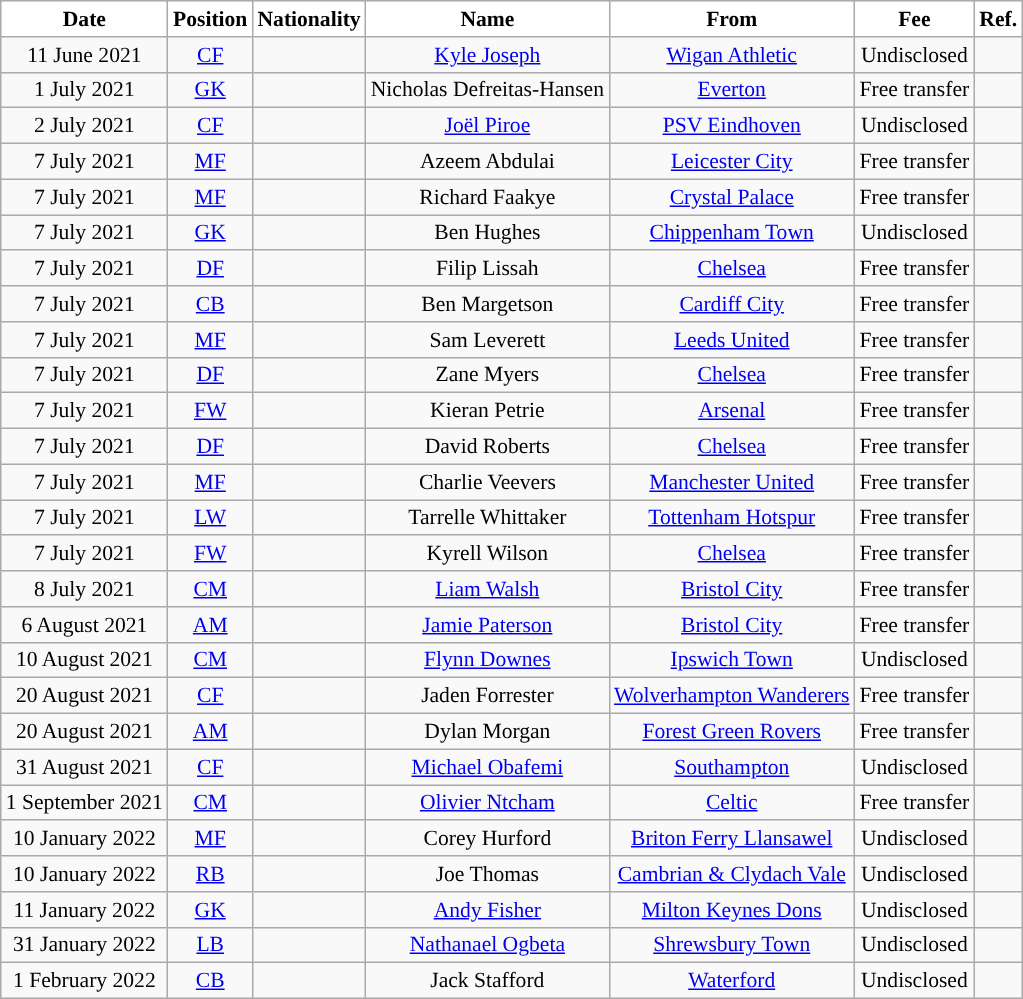<table class="wikitable"  style="text-align:center; font-size:90%; ">
<tr>
<th style="background: white; color:black; ">Date</th>
<th style="background: white; color:black; ">Position</th>
<th style="background: white; color:black; ">Nationality</th>
<th style="background: white; color:black; ">Name</th>
<th style="background: white; color:black; ">From</th>
<th style="background: white; color:black; ">Fee</th>
<th style="background: white; color:black; ">Ref.</th>
</tr>
<tr>
<td>11 June 2021</td>
<td><a href='#'>CF</a></td>
<td></td>
<td><a href='#'>Kyle Joseph</a></td>
<td> <a href='#'>Wigan Athletic</a></td>
<td>Undisclosed</td>
<td></td>
</tr>
<tr>
<td>1 July 2021</td>
<td><a href='#'>GK</a></td>
<td></td>
<td>Nicholas Defreitas-Hansen</td>
<td> <a href='#'>Everton</a></td>
<td>Free transfer</td>
<td></td>
</tr>
<tr>
<td>2 July 2021</td>
<td><a href='#'>CF</a></td>
<td></td>
<td><a href='#'>Joël Piroe</a></td>
<td> <a href='#'>PSV Eindhoven</a></td>
<td>Undisclosed</td>
<td></td>
</tr>
<tr>
<td>7 July 2021</td>
<td><a href='#'>MF</a></td>
<td></td>
<td>Azeem Abdulai</td>
<td> <a href='#'>Leicester City</a></td>
<td>Free transfer</td>
<td></td>
</tr>
<tr>
<td>7 July 2021</td>
<td><a href='#'>MF</a></td>
<td></td>
<td>Richard Faakye</td>
<td> <a href='#'>Crystal Palace</a></td>
<td>Free transfer</td>
<td></td>
</tr>
<tr>
<td>7 July 2021</td>
<td><a href='#'>GK</a></td>
<td></td>
<td>Ben Hughes</td>
<td> <a href='#'>Chippenham Town</a></td>
<td>Undisclosed</td>
<td></td>
</tr>
<tr>
<td>7 July 2021</td>
<td><a href='#'>DF</a></td>
<td></td>
<td>Filip Lissah</td>
<td> <a href='#'>Chelsea</a></td>
<td>Free transfer</td>
<td></td>
</tr>
<tr>
<td>7 July 2021</td>
<td><a href='#'>CB</a></td>
<td></td>
<td>Ben Margetson</td>
<td> <a href='#'>Cardiff City</a></td>
<td>Free transfer</td>
<td></td>
</tr>
<tr>
<td>7 July 2021</td>
<td><a href='#'>MF</a></td>
<td></td>
<td>Sam Leverett</td>
<td> <a href='#'>Leeds United</a></td>
<td>Free transfer</td>
<td></td>
</tr>
<tr>
<td>7 July 2021</td>
<td><a href='#'>DF</a></td>
<td></td>
<td>Zane Myers</td>
<td> <a href='#'>Chelsea</a></td>
<td>Free transfer</td>
<td></td>
</tr>
<tr>
<td>7 July 2021</td>
<td><a href='#'>FW</a></td>
<td></td>
<td>Kieran Petrie</td>
<td> <a href='#'>Arsenal</a></td>
<td>Free transfer</td>
<td></td>
</tr>
<tr>
<td>7 July 2021</td>
<td><a href='#'>DF</a></td>
<td></td>
<td>David Roberts</td>
<td> <a href='#'>Chelsea</a></td>
<td>Free transfer</td>
<td></td>
</tr>
<tr>
<td>7 July 2021</td>
<td><a href='#'>MF</a></td>
<td></td>
<td>Charlie Veevers</td>
<td> <a href='#'>Manchester United</a></td>
<td>Free transfer</td>
<td></td>
</tr>
<tr>
<td>7 July 2021</td>
<td><a href='#'>LW</a></td>
<td></td>
<td>Tarrelle Whittaker</td>
<td> <a href='#'>Tottenham Hotspur</a></td>
<td>Free transfer</td>
<td></td>
</tr>
<tr>
<td>7 July 2021</td>
<td><a href='#'>FW</a></td>
<td></td>
<td>Kyrell Wilson</td>
<td> <a href='#'>Chelsea</a></td>
<td>Free transfer</td>
<td></td>
</tr>
<tr>
<td>8 July 2021</td>
<td><a href='#'>CM</a></td>
<td></td>
<td><a href='#'>Liam Walsh</a></td>
<td> <a href='#'>Bristol City</a></td>
<td>Free transfer</td>
<td></td>
</tr>
<tr>
<td>6 August 2021</td>
<td><a href='#'>AM</a></td>
<td></td>
<td><a href='#'>Jamie Paterson</a></td>
<td> <a href='#'>Bristol City</a></td>
<td>Free transfer</td>
<td></td>
</tr>
<tr>
<td>10 August 2021</td>
<td><a href='#'>CM</a></td>
<td></td>
<td><a href='#'>Flynn Downes</a></td>
<td> <a href='#'>Ipswich Town</a></td>
<td>Undisclosed</td>
<td></td>
</tr>
<tr>
<td>20 August 2021</td>
<td><a href='#'>CF</a></td>
<td></td>
<td>Jaden Forrester</td>
<td> <a href='#'>Wolverhampton Wanderers</a></td>
<td>Free transfer</td>
<td></td>
</tr>
<tr>
<td>20 August 2021</td>
<td><a href='#'>AM</a></td>
<td></td>
<td>Dylan Morgan</td>
<td> <a href='#'>Forest Green Rovers</a></td>
<td>Free transfer</td>
<td></td>
</tr>
<tr>
<td>31 August 2021</td>
<td><a href='#'>CF</a></td>
<td></td>
<td><a href='#'>Michael Obafemi</a></td>
<td> <a href='#'>Southampton</a></td>
<td>Undisclosed</td>
<td></td>
</tr>
<tr>
<td>1 September 2021</td>
<td><a href='#'>CM</a></td>
<td></td>
<td><a href='#'>Olivier Ntcham</a></td>
<td> <a href='#'>Celtic</a></td>
<td>Free transfer</td>
<td></td>
</tr>
<tr>
<td>10 January 2022</td>
<td><a href='#'>MF</a></td>
<td></td>
<td>Corey Hurford</td>
<td> <a href='#'>Briton Ferry Llansawel</a></td>
<td>Undisclosed</td>
<td></td>
</tr>
<tr>
<td>10 January 2022</td>
<td><a href='#'>RB</a></td>
<td></td>
<td>Joe Thomas</td>
<td> <a href='#'>Cambrian & Clydach Vale</a></td>
<td>Undisclosed</td>
<td></td>
</tr>
<tr>
<td>11 January 2022</td>
<td><a href='#'>GK</a></td>
<td></td>
<td><a href='#'>Andy Fisher</a></td>
<td> <a href='#'>Milton Keynes Dons</a></td>
<td>Undisclosed</td>
<td></td>
</tr>
<tr>
<td>31 January 2022</td>
<td><a href='#'>LB</a></td>
<td></td>
<td><a href='#'>Nathanael Ogbeta</a></td>
<td> <a href='#'>Shrewsbury Town</a></td>
<td>Undisclosed</td>
<td></td>
</tr>
<tr>
<td>1 February 2022</td>
<td><a href='#'>CB</a></td>
<td></td>
<td>Jack Stafford</td>
<td> <a href='#'>Waterford</a></td>
<td>Undisclosed</td>
<td></td>
</tr>
</table>
